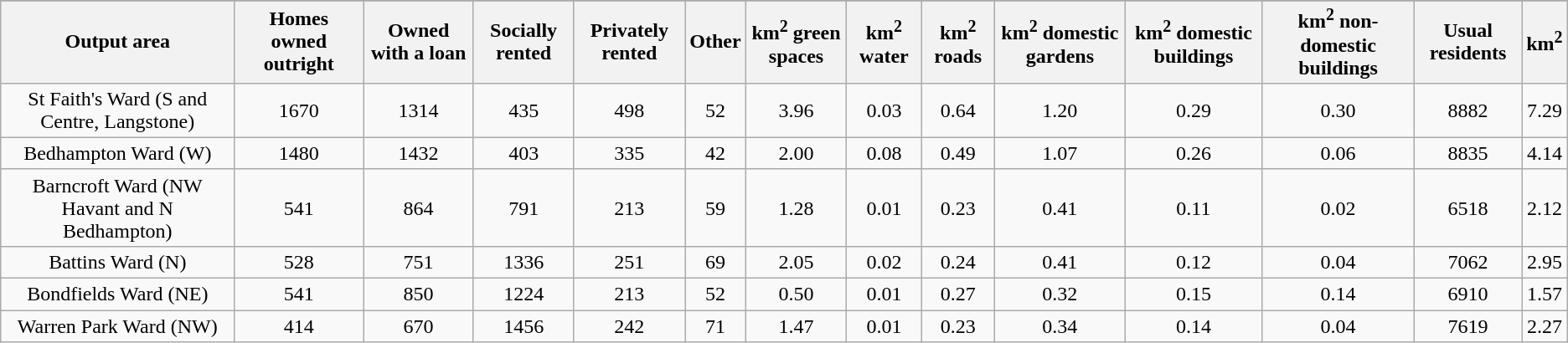<table class="wikitable">
<tr>
</tr>
<tr>
<th>Output area</th>
<th>Homes owned outright</th>
<th>Owned with a loan</th>
<th>Socially rented</th>
<th>Privately rented</th>
<th>Other</th>
<th>km<sup>2</sup> green spaces</th>
<th>km<sup>2</sup> water</th>
<th>km<sup>2</sup> roads</th>
<th>km<sup>2</sup> domestic gardens</th>
<th>km<sup>2</sup> domestic buildings</th>
<th>km<sup>2</sup> non-domestic buildings</th>
<th>Usual residents</th>
<th>km<sup>2</sup></th>
</tr>
<tr align=center>
<td>St Faith's Ward (S and Centre, Langstone)</td>
<td>1670</td>
<td>1314</td>
<td>435</td>
<td>498</td>
<td>52</td>
<td>3.96</td>
<td>0.03</td>
<td>0.64</td>
<td>1.20</td>
<td>0.29</td>
<td>0.30</td>
<td>8882</td>
<td>7.29</td>
</tr>
<tr align=center>
<td>Bedhampton Ward (W)</td>
<td>1480</td>
<td>1432</td>
<td>403</td>
<td>335</td>
<td>42</td>
<td>2.00</td>
<td>0.08</td>
<td>0.49</td>
<td>1.07</td>
<td>0.26</td>
<td>0.06</td>
<td>8835</td>
<td>4.14</td>
</tr>
<tr align=center>
<td>Barncroft Ward (NW Havant and N Bedhampton)</td>
<td>541</td>
<td>864</td>
<td>791</td>
<td>213</td>
<td>59</td>
<td>1.28</td>
<td>0.01</td>
<td>0.23</td>
<td>0.41</td>
<td>0.11</td>
<td>0.02</td>
<td>6518</td>
<td>2.12</td>
</tr>
<tr align=center>
<td>Battins Ward (N)</td>
<td>528</td>
<td>751</td>
<td>1336</td>
<td>251</td>
<td>69</td>
<td>2.05</td>
<td>0.02</td>
<td>0.24</td>
<td>0.41</td>
<td>0.12</td>
<td>0.04</td>
<td>7062</td>
<td>2.95</td>
</tr>
<tr align=center>
<td>Bondfields Ward (NE)</td>
<td>541</td>
<td>850</td>
<td>1224</td>
<td>213</td>
<td>52</td>
<td>0.50</td>
<td>0.01</td>
<td>0.27</td>
<td>0.32</td>
<td>0.15</td>
<td>0.14</td>
<td>6910</td>
<td>1.57</td>
</tr>
<tr align=center>
<td>Warren Park Ward (NW)</td>
<td>414</td>
<td>670</td>
<td>1456</td>
<td>242</td>
<td>71</td>
<td>1.47</td>
<td>0.01</td>
<td>0.23</td>
<td>0.34</td>
<td>0.14</td>
<td>0.04</td>
<td>7619</td>
<td>2.27</td>
</tr>
</table>
